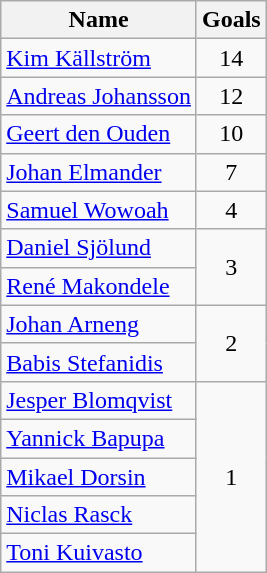<table class="wikitable">
<tr>
<th>Name</th>
<th>Goals</th>
</tr>
<tr>
<td> <a href='#'>Kim Källström</a></td>
<td align=center>14</td>
</tr>
<tr>
<td> <a href='#'>Andreas Johansson</a></td>
<td align=center>12</td>
</tr>
<tr>
<td> <a href='#'>Geert den Ouden</a></td>
<td align=center>10</td>
</tr>
<tr>
<td> <a href='#'>Johan Elmander</a></td>
<td align=center>7</td>
</tr>
<tr>
<td> <a href='#'>Samuel Wowoah</a></td>
<td align=center>4</td>
</tr>
<tr>
<td> <a href='#'>Daniel Sjölund</a></td>
<td rowspan="2" style="text-align:center;">3</td>
</tr>
<tr>
<td> <a href='#'>René Makondele</a></td>
</tr>
<tr>
<td> <a href='#'>Johan Arneng</a></td>
<td rowspan="2" style="text-align:center;">2</td>
</tr>
<tr>
<td> <a href='#'>Babis Stefanidis</a></td>
</tr>
<tr>
<td> <a href='#'>Jesper Blomqvist</a></td>
<td rowspan="5" style="text-align:center;">1</td>
</tr>
<tr>
<td> <a href='#'>Yannick Bapupa</a></td>
</tr>
<tr>
<td> <a href='#'>Mikael Dorsin</a></td>
</tr>
<tr>
<td> <a href='#'>Niclas Rasck</a></td>
</tr>
<tr>
<td> <a href='#'>Toni Kuivasto</a></td>
</tr>
</table>
